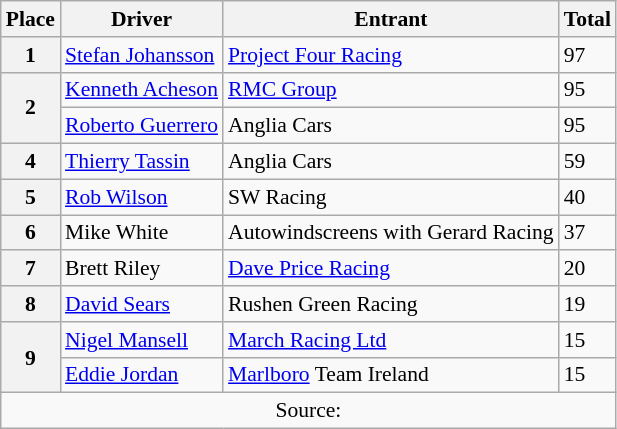<table class="wikitable" style="font-size: 90%;">
<tr>
<th>Place</th>
<th>Driver</th>
<th>Entrant</th>
<th>Total</th>
</tr>
<tr>
<th>1</th>
<td> <a href='#'>Stefan Johansson</a></td>
<td><a href='#'>Project Four Racing</a></td>
<td>97</td>
</tr>
<tr>
<th rowspan=2>2</th>
<td> <a href='#'>Kenneth Acheson</a></td>
<td><a href='#'>RMC Group</a></td>
<td>95</td>
</tr>
<tr>
<td> <a href='#'>Roberto Guerrero</a></td>
<td>Anglia Cars</td>
<td>95</td>
</tr>
<tr>
<th>4</th>
<td> <a href='#'>Thierry Tassin</a></td>
<td>Anglia Cars</td>
<td>59</td>
</tr>
<tr>
<th>5</th>
<td> <a href='#'>Rob Wilson</a></td>
<td>SW Racing</td>
<td>40</td>
</tr>
<tr>
<th>6</th>
<td> Mike White</td>
<td>Autowindscreens with Gerard Racing</td>
<td>37</td>
</tr>
<tr>
<th>7</th>
<td> Brett Riley</td>
<td><a href='#'>Dave Price Racing</a></td>
<td>20</td>
</tr>
<tr>
<th>8</th>
<td> <a href='#'>David Sears</a></td>
<td>Rushen Green Racing</td>
<td>19</td>
</tr>
<tr>
<th rowspan=2>9</th>
<td> <a href='#'>Nigel Mansell</a></td>
<td><a href='#'>March Racing Ltd</a></td>
<td>15</td>
</tr>
<tr>
<td> <a href='#'>Eddie Jordan</a></td>
<td><a href='#'>Marlboro</a> Team Ireland</td>
<td>15</td>
</tr>
<tr>
<td colspan=4 align=center>Source:</td>
</tr>
</table>
